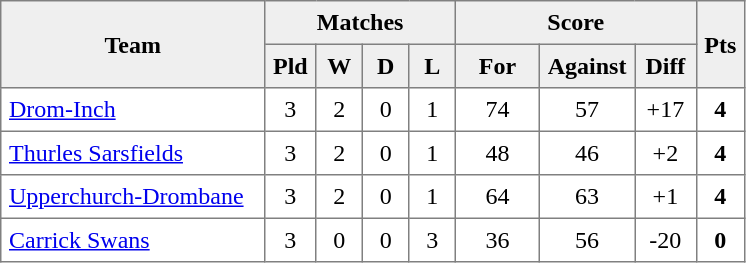<table style=border-collapse:collapse border=1 cellspacing=0 cellpadding=5>
<tr align=center bgcolor=#efefef>
<th rowspan=2 width=165>Team</th>
<th colspan=4>Matches</th>
<th colspan=3>Score</th>
<th rowspan=2width=20>Pts</th>
</tr>
<tr align=center bgcolor=#efefef>
<th width=20>Pld</th>
<th width=20>W</th>
<th width=20>D</th>
<th width=20>L</th>
<th width=45>For</th>
<th width=45>Against</th>
<th width=30>Diff</th>
</tr>
<tr align=center>
<td style="text-align:left;"><a href='#'>Drom-Inch</a></td>
<td>3</td>
<td>2</td>
<td>0</td>
<td>1</td>
<td>74</td>
<td>57</td>
<td>+17</td>
<td><strong>4</strong></td>
</tr>
<tr align=center>
<td style="text-align:left;"><a href='#'>Thurles Sarsfields</a></td>
<td>3</td>
<td>2</td>
<td>0</td>
<td>1</td>
<td>48</td>
<td>46</td>
<td>+2</td>
<td><strong>4</strong></td>
</tr>
<tr align=center>
<td style="text-align:left;"><a href='#'>Upperchurch-Drombane</a></td>
<td>3</td>
<td>2</td>
<td>0</td>
<td>1</td>
<td>64</td>
<td>63</td>
<td>+1</td>
<td><strong>4</strong></td>
</tr>
<tr align=center>
<td style="text-align:left;"><a href='#'>Carrick Swans</a></td>
<td>3</td>
<td>0</td>
<td>0</td>
<td>3</td>
<td>36</td>
<td>56</td>
<td>-20</td>
<td><strong>0</strong></td>
</tr>
</table>
